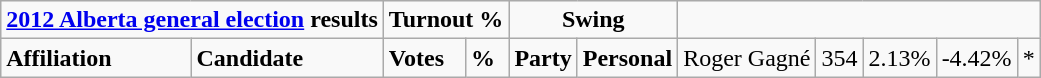<table class="wikitable">
<tr>
<td colspan="3" style="text-align:center;"><strong><a href='#'>2012 Alberta general election</a> results</strong></td>
<td colspan="2"><strong>Turnout %</strong></td>
<td colspan="2" style="text-align:center;"><strong>Swing</strong></td>
</tr>
<tr>
<td colspan="2"><strong>Affiliation</strong></td>
<td><strong>Candidate</strong></td>
<td><strong>Votes</strong></td>
<td><strong>%</strong></td>
<td><strong>Party</strong></td>
<td><strong>Personal</strong><br>



</td>
<td>Roger Gagné</td>
<td>354</td>
<td>2.13%</td>
<td>-4.42%</td>
<td colspan="2" style="text-align:center;">*<br>

</td>
</tr>
</table>
